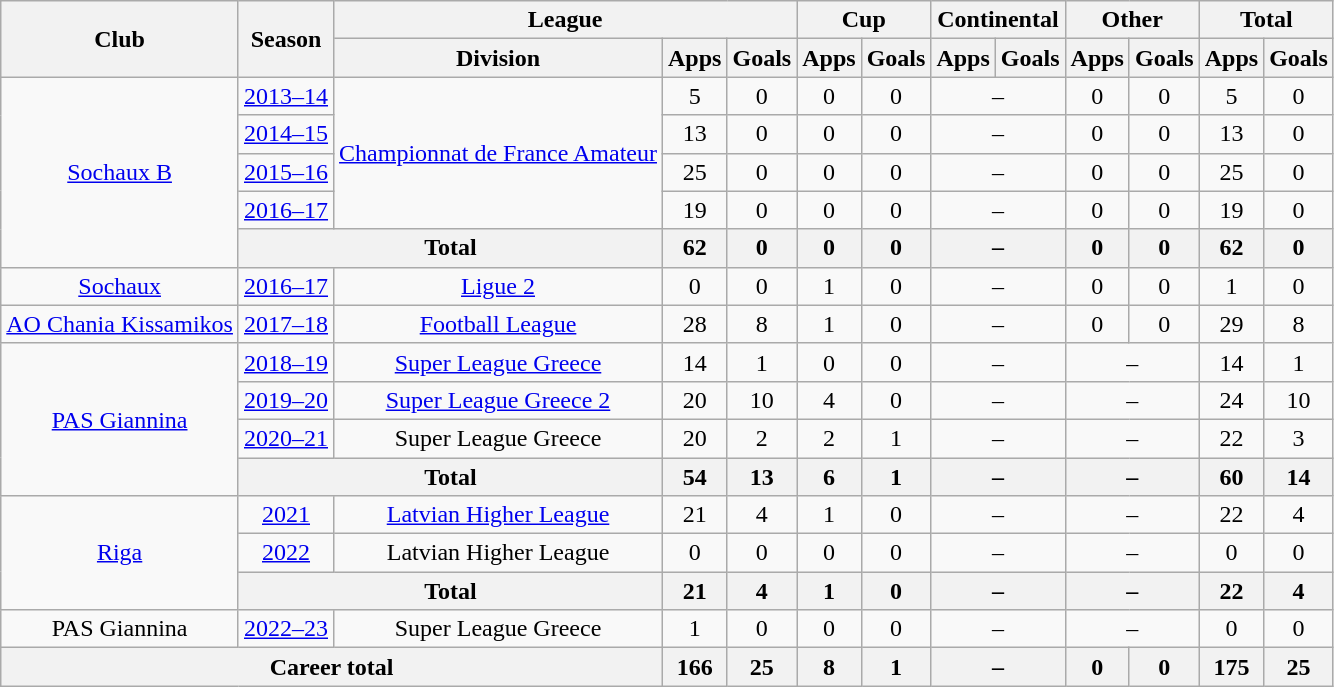<table class="wikitable" style="text-align:center">
<tr>
<th rowspan="2">Club</th>
<th rowspan="2">Season</th>
<th colspan="3">League</th>
<th colspan="2">Cup</th>
<th colspan="2">Continental</th>
<th colspan="2">Other</th>
<th colspan="2">Total</th>
</tr>
<tr>
<th>Division</th>
<th>Apps</th>
<th>Goals</th>
<th>Apps</th>
<th>Goals</th>
<th>Apps</th>
<th>Goals</th>
<th>Apps</th>
<th>Goals</th>
<th>Apps</th>
<th>Goals</th>
</tr>
<tr>
<td rowspan="5"><a href='#'>Sochaux B</a></td>
<td><a href='#'>2013–14</a></td>
<td rowspan="4"><a href='#'>Championnat de France Amateur</a></td>
<td>5</td>
<td>0</td>
<td>0</td>
<td>0</td>
<td colspan="2">–</td>
<td>0</td>
<td>0</td>
<td>5</td>
<td>0</td>
</tr>
<tr>
<td><a href='#'>2014–15</a></td>
<td>13</td>
<td>0</td>
<td>0</td>
<td>0</td>
<td colspan="2">–</td>
<td>0</td>
<td>0</td>
<td>13</td>
<td>0</td>
</tr>
<tr>
<td><a href='#'>2015–16</a></td>
<td>25</td>
<td>0</td>
<td>0</td>
<td>0</td>
<td colspan="2">–</td>
<td>0</td>
<td>0</td>
<td>25</td>
<td>0</td>
</tr>
<tr>
<td><a href='#'>2016–17</a></td>
<td>19</td>
<td>0</td>
<td>0</td>
<td>0</td>
<td colspan="2">–</td>
<td>0</td>
<td>0</td>
<td>19</td>
<td>0</td>
</tr>
<tr>
<th colspan="2">Total</th>
<th>62</th>
<th>0</th>
<th>0</th>
<th>0</th>
<th colspan="2">–</th>
<th>0</th>
<th>0</th>
<th>62</th>
<th>0</th>
</tr>
<tr>
<td><a href='#'>Sochaux</a></td>
<td><a href='#'>2016–17</a></td>
<td><a href='#'>Ligue 2</a></td>
<td>0</td>
<td>0</td>
<td>1</td>
<td>0</td>
<td colspan="2">–</td>
<td>0</td>
<td>0</td>
<td>1</td>
<td>0</td>
</tr>
<tr>
<td><a href='#'>AO Chania Kissamikos</a></td>
<td><a href='#'>2017–18</a></td>
<td><a href='#'>Football League</a></td>
<td>28</td>
<td>8</td>
<td>1</td>
<td>0</td>
<td colspan="2">–</td>
<td>0</td>
<td>0</td>
<td>29</td>
<td>8</td>
</tr>
<tr>
<td rowspan="4"><a href='#'>PAS Giannina</a></td>
<td><a href='#'>2018–19</a></td>
<td><a href='#'>Super League Greece</a></td>
<td>14</td>
<td>1</td>
<td>0</td>
<td>0</td>
<td colspan="2">–</td>
<td colspan="2">–</td>
<td>14</td>
<td>1</td>
</tr>
<tr>
<td><a href='#'>2019–20</a></td>
<td><a href='#'>Super League Greece 2</a></td>
<td>20</td>
<td>10</td>
<td>4</td>
<td>0</td>
<td colspan="2">–</td>
<td colspan="2">–</td>
<td>24</td>
<td>10</td>
</tr>
<tr>
<td><a href='#'>2020–21</a></td>
<td>Super League Greece</td>
<td>20</td>
<td>2</td>
<td>2</td>
<td>1</td>
<td colspan="2">–</td>
<td colspan="2">–</td>
<td>22</td>
<td>3</td>
</tr>
<tr>
<th colspan="2">Total</th>
<th>54</th>
<th>13</th>
<th>6</th>
<th>1</th>
<th colspan="2">–</th>
<th colspan="2">–</th>
<th>60</th>
<th>14</th>
</tr>
<tr>
<td rowspan="3"><a href='#'>Riga</a></td>
<td><a href='#'>2021</a></td>
<td><a href='#'>Latvian Higher League</a></td>
<td>21</td>
<td>4</td>
<td>1</td>
<td>0</td>
<td colspan="2">–</td>
<td colspan="2">–</td>
<td>22</td>
<td>4</td>
</tr>
<tr>
<td><a href='#'>2022</a></td>
<td>Latvian Higher League</td>
<td>0</td>
<td>0</td>
<td>0</td>
<td>0</td>
<td colspan="2">–</td>
<td colspan="2">–</td>
<td>0</td>
<td>0</td>
</tr>
<tr>
<th colspan="2">Total</th>
<th>21</th>
<th>4</th>
<th>1</th>
<th>0</th>
<th colspan="2">–</th>
<th colspan="2">–</th>
<th>22</th>
<th>4</th>
</tr>
<tr>
<td>PAS Giannina</td>
<td><a href='#'>2022–23</a></td>
<td>Super League Greece</td>
<td>1</td>
<td>0</td>
<td>0</td>
<td>0</td>
<td colspan="2">–</td>
<td colspan="2">–</td>
<td>0</td>
<td>0</td>
</tr>
<tr>
<th colspan="3">Career total</th>
<th>166</th>
<th>25</th>
<th>8</th>
<th>1</th>
<th colspan="2">–</th>
<th>0</th>
<th>0</th>
<th>175</th>
<th>25</th>
</tr>
</table>
